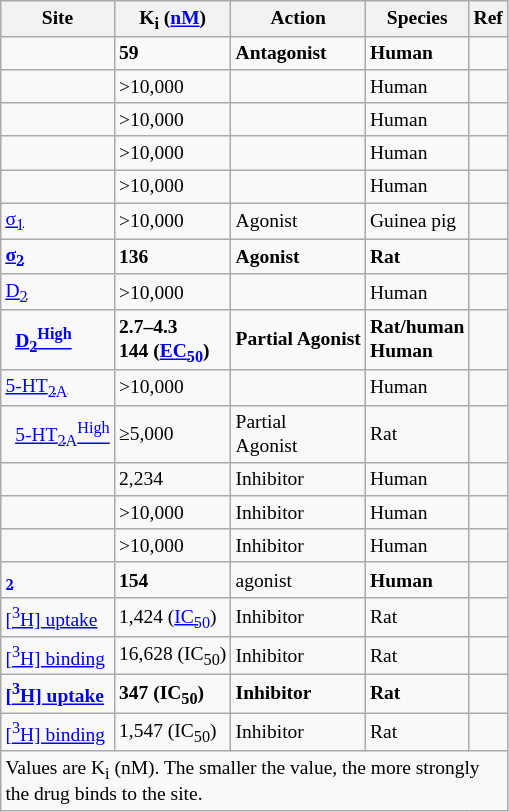<table class="wikitable floatright" style="font-size:small;">
<tr>
<th>Site</th>
<th>K<sub>i</sub> (<a href='#'>nM</a>)</th>
<th>Action</th>
<th>Species</th>
<th>Ref</th>
</tr>
<tr>
<td><strong></strong></td>
<td><strong>59</strong></td>
<td><strong>Antagonist</strong></td>
<td><strong>Human</strong></td>
<td></td>
</tr>
<tr>
<td></td>
<td>>10,000</td>
<td></td>
<td>Human</td>
<td></td>
</tr>
<tr>
<td></td>
<td>>10,000</td>
<td></td>
<td>Human</td>
<td></td>
</tr>
<tr>
<td></td>
<td>>10,000</td>
<td></td>
<td>Human</td>
<td></td>
</tr>
<tr>
<td></td>
<td>>10,000</td>
<td></td>
<td>Human</td>
<td></td>
</tr>
<tr>
<td><a href='#'>σ<sub>1</sub></a></td>
<td>>10,000</td>
<td>Agonist</td>
<td>Guinea pig</td>
<td></td>
</tr>
<tr>
<td><strong><a href='#'>σ<sub>2</sub></a></strong></td>
<td><strong>136</strong></td>
<td><strong>Agonist</strong></td>
<td><strong>Rat</strong></td>
<td></td>
</tr>
<tr>
<td><a href='#'>D<sub>2</sub></a></td>
<td>>10,000</td>
<td></td>
<td>Human</td>
<td></td>
</tr>
<tr>
<td>  <strong><a href='#'>D<sub>2</sub><sup>High</sup></a></strong></td>
<td><strong>2.7–4.3</strong><br><strong>144 (<a href='#'>EC<sub>50</sub></a>)</strong></td>
<td><strong>Partial Agonist</strong></td>
<td><strong>Rat/human</strong><br><strong>Human</strong></td>
<td><br></td>
</tr>
<tr>
<td><a href='#'>5-HT<sub>2A</sub></a></td>
<td>>10,000</td>
<td></td>
<td>Human</td>
<td></td>
</tr>
<tr>
<td>  <a href='#'>5-HT<sub>2A</sub><sup>High</sup></a></td>
<td>≥5,000</td>
<td>Partial<br>Agonist</td>
<td>Rat</td>
<td></td>
</tr>
<tr>
<td></td>
<td>2,234</td>
<td>Inhibitor</td>
<td>Human</td>
<td></td>
</tr>
<tr>
<td></td>
<td>>10,000</td>
<td>Inhibitor</td>
<td>Human</td>
<td></td>
</tr>
<tr>
<td></td>
<td>>10,000</td>
<td>Inhibitor</td>
<td>Human</td>
<td></td>
</tr>
<tr>
<td><strong><a href='#'><sub>2</sub></a></strong></td>
<td><strong>154</strong></td>
<td>agonist</td>
<td><strong>Human</strong></td>
<td></td>
</tr>
<tr>
<td><a href='#'>[<sup>3</sup>H] uptake</a></td>
<td>1,424 (<a href='#'>IC<sub>50</sub></a>)</td>
<td>Inhibitor</td>
<td>Rat</td>
<td></td>
</tr>
<tr>
<td><a href='#'>[<sup>3</sup>H] binding</a></td>
<td>16,628 (IC<sub>50</sub>)</td>
<td>Inhibitor</td>
<td>Rat</td>
<td></td>
</tr>
<tr>
<td><strong><a href='#'>[<sup>3</sup>H] uptake</a></strong></td>
<td><strong>347 (IC<sub>50</sub>)</strong></td>
<td><strong>Inhibitor</strong></td>
<td><strong>Rat</strong></td>
<td></td>
</tr>
<tr>
<td><a href='#'>[<sup>3</sup>H] binding</a></td>
<td>1,547 (IC<sub>50</sub>)</td>
<td>Inhibitor</td>
<td>Rat</td>
<td></td>
</tr>
<tr class="sortbottom">
<td colspan="5" style="width: 1px;">Values are K<sub>i</sub> (nM). The smaller the value, the more strongly the drug binds to the site.</td>
</tr>
</table>
